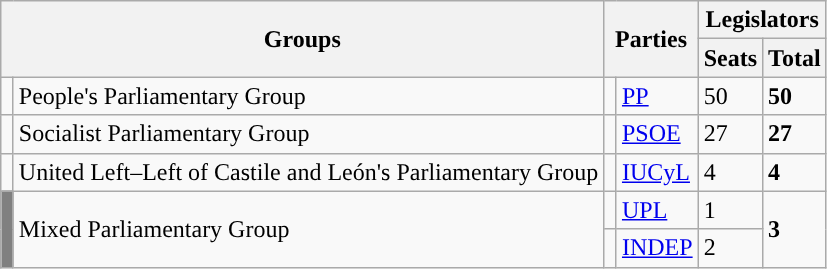<table class="wikitable" style="text-align:left;">
<tr>
<th rowspan="2" colspan="2">Groups</th>
<th rowspan="2" colspan="2">Parties</th>
<th colspan="2">Legislators</th>
</tr>
<tr>
<th>Seats</th>
<th>Total</th>
</tr>
<tr>
<td width="1" style="color:inherit;background:"></td>
<td>People's Parliamentary Group</td>
<td width="1" style="color:inherit;background:"></td>
<td><a href='#'>PP</a></td>
<td>50</td>
<td><strong>50</strong></td>
</tr>
<tr>
<td style="color:inherit;background:"></td>
<td>Socialist Parliamentary Group</td>
<td style="color:inherit;background:"></td>
<td><a href='#'>PSOE</a></td>
<td>27</td>
<td><strong>27</strong></td>
</tr>
<tr>
<td style="color:inherit;background:"></td>
<td>United Left–Left of Castile and León's Parliamentary Group</td>
<td style="color:inherit;background:"></td>
<td align="left"><a href='#'>IUCyL</a></td>
<td>4</td>
<td><strong>4</strong></td>
</tr>
<tr>
<td rowspan="2" bgcolor="gray"></td>
<td rowspan="2">Mixed Parliamentary Group</td>
<td style="color:inherit;background:"></td>
<td align="left"><a href='#'>UPL</a></td>
<td>1</td>
<td rowspan="2"><strong>3</strong></td>
</tr>
<tr>
<td style="color:inherit;background:"></td>
<td align="left"><a href='#'>INDEP</a></td>
<td>2</td>
</tr>
</table>
